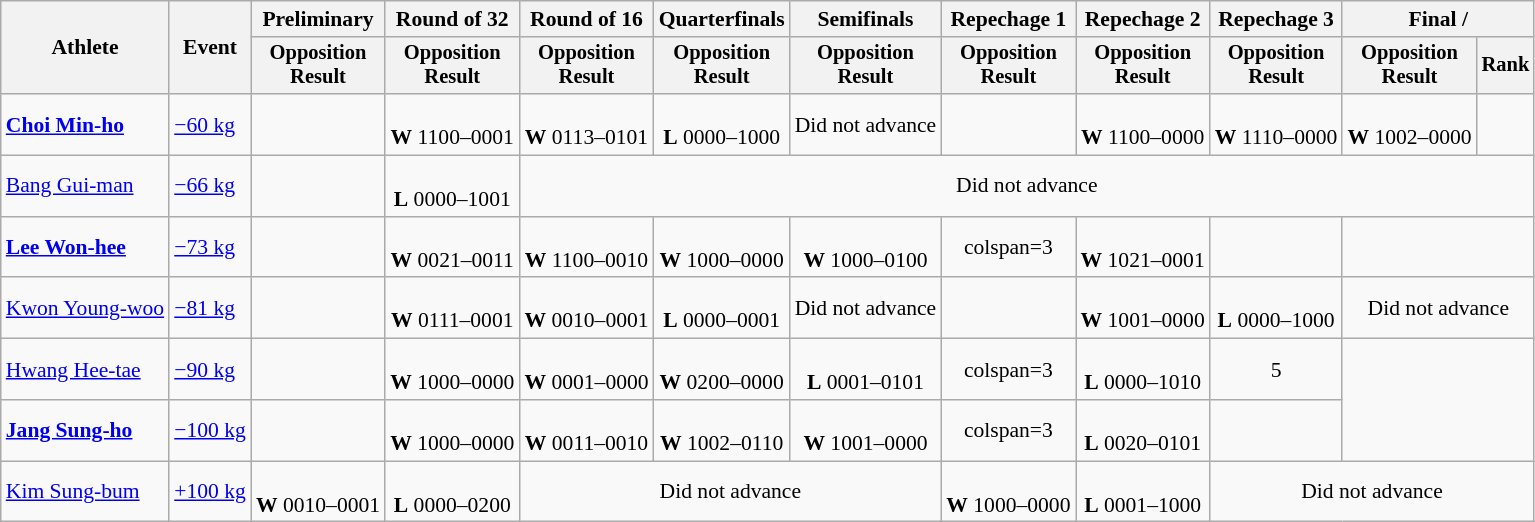<table class="wikitable" style="font-size:90%">
<tr>
<th rowspan="2">Athlete</th>
<th rowspan="2">Event</th>
<th>Preliminary</th>
<th>Round of 32</th>
<th>Round of 16</th>
<th>Quarterfinals</th>
<th>Semifinals</th>
<th>Repechage 1</th>
<th>Repechage 2</th>
<th>Repechage 3</th>
<th colspan=2>Final / </th>
</tr>
<tr style="font-size:95%">
<th>Opposition<br>Result</th>
<th>Opposition<br>Result</th>
<th>Opposition<br>Result</th>
<th>Opposition<br>Result</th>
<th>Opposition<br>Result</th>
<th>Opposition<br>Result</th>
<th>Opposition<br>Result</th>
<th>Opposition<br>Result</th>
<th>Opposition<br>Result</th>
<th>Rank</th>
</tr>
<tr align=center>
<td align=left><strong><a href='#'>Choi Min-ho</a></strong></td>
<td align=left><a href='#'>−60 kg</a></td>
<td></td>
<td><br><strong>W</strong> 1100–0001</td>
<td><br><strong>W</strong> 0113–0101</td>
<td><br><strong>L</strong> 0000–1000</td>
<td>Did not advance</td>
<td></td>
<td><br><strong>W</strong> 1100–0000</td>
<td><br><strong>W</strong> 1110–0000</td>
<td><br><strong>W</strong> 1002–0000</td>
<td></td>
</tr>
<tr align=center>
<td align=left><a href='#'>Bang Gui-man</a></td>
<td align=left><a href='#'>−66 kg</a></td>
<td></td>
<td><br><strong>L</strong> 0000–1001</td>
<td colspan=8>Did not advance</td>
</tr>
<tr align=center>
<td align=left><strong><a href='#'>Lee Won-hee</a></strong></td>
<td align=left><a href='#'>−73 kg</a></td>
<td></td>
<td><br><strong>W</strong> 0021–0011</td>
<td><br><strong>W</strong> 1100–0010</td>
<td><br><strong>W</strong> 1000–0000</td>
<td><br><strong>W</strong> 1000–0100</td>
<td>colspan=3 </td>
<td><br><strong>W</strong> 1021–0001</td>
<td></td>
</tr>
<tr align=center>
<td align=left><a href='#'>Kwon Young-woo</a></td>
<td align=left><a href='#'>−81 kg</a></td>
<td></td>
<td><br><strong>W</strong> 0111–0001</td>
<td><br><strong>W</strong> 0010–0001</td>
<td><br><strong>L</strong> 0000–0001</td>
<td>Did not advance</td>
<td></td>
<td><br><strong>W</strong> 1001–0000</td>
<td><br><strong>L</strong> 0000–1000</td>
<td colspan=2>Did not advance</td>
</tr>
<tr align=center>
<td align=left><a href='#'>Hwang Hee-tae</a></td>
<td align=left><a href='#'>−90 kg</a></td>
<td></td>
<td><br><strong>W</strong> 1000–0000</td>
<td><br><strong>W</strong> 0001–0000</td>
<td><br><strong>W</strong> 0200–0000</td>
<td><br><strong>L</strong> 0001–0101</td>
<td>colspan=3 </td>
<td><br><strong>L</strong> 0000–1010</td>
<td>5</td>
</tr>
<tr align=center>
<td align=left><strong><a href='#'>Jang Sung-ho</a></strong></td>
<td align=left><a href='#'>−100 kg</a></td>
<td></td>
<td><br><strong>W</strong> 1000–0000</td>
<td><br><strong>W</strong> 0011–0010</td>
<td><br><strong>W</strong> 1002–0110</td>
<td><br><strong>W</strong> 1001–0000</td>
<td>colspan=3 </td>
<td><br><strong>L</strong> 0020–0101</td>
<td></td>
</tr>
<tr align=center>
<td align=left><a href='#'>Kim Sung-bum</a></td>
<td align=left><a href='#'>+100 kg</a></td>
<td><br><strong>W</strong> 0010–0001</td>
<td><br><strong>L</strong> 0000–0200</td>
<td colspan=3>Did not advance</td>
<td><br><strong>W</strong> 1000–0000</td>
<td><br><strong>L</strong> 0001–1000</td>
<td colspan=3>Did not advance</td>
</tr>
</table>
